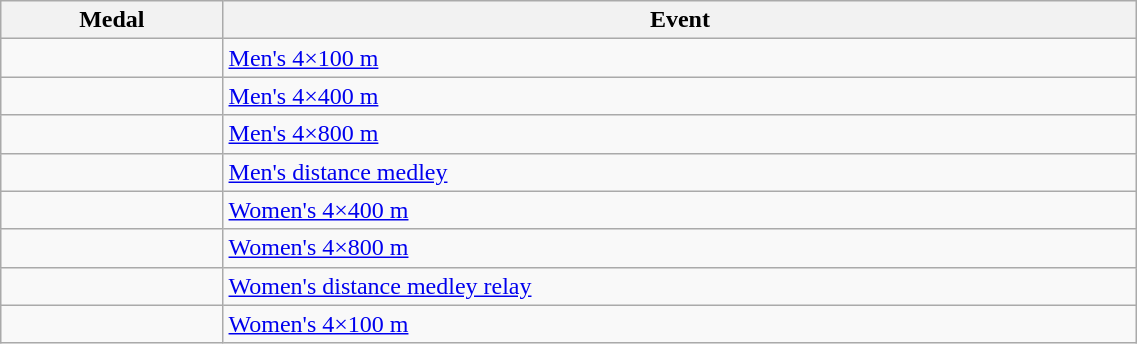<table class="wikitable" style="width:60%; font-size:100%; text-align:left;">
<tr>
<th>Medal</th>
<th>Event</th>
</tr>
<tr>
<td align=center></td>
<td><a href='#'>Men's 4×100 m</a></td>
</tr>
<tr>
<td align=center></td>
<td><a href='#'>Men's 4×400 m</a></td>
</tr>
<tr>
<td align=center></td>
<td><a href='#'>Men's 4×800 m</a></td>
</tr>
<tr>
<td align=center></td>
<td><a href='#'>Men's distance medley</a></td>
</tr>
<tr>
<td align=center></td>
<td><a href='#'>Women's 4×400 m</a></td>
</tr>
<tr>
<td align=center></td>
<td><a href='#'>Women's 4×800 m</a></td>
</tr>
<tr>
<td align=center></td>
<td><a href='#'>Women's distance medley relay</a></td>
</tr>
<tr>
<td align=center></td>
<td><a href='#'>Women's 4×100 m</a></td>
</tr>
</table>
